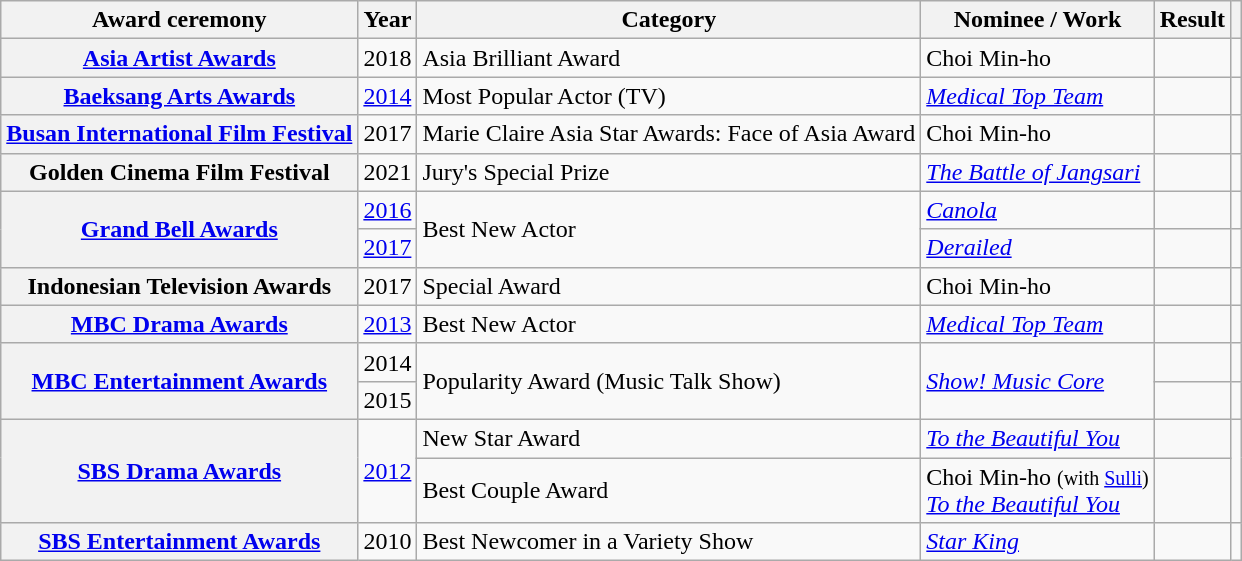<table class="wikitable plainrowheaders sortable">
<tr>
<th scope="col">Award ceremony</th>
<th scope="col">Year</th>
<th scope="col">Category</th>
<th scope="col">Nominee / Work</th>
<th scope="col">Result</th>
<th scope="col" class="unsortable"></th>
</tr>
<tr>
<th scope="row"><a href='#'>Asia Artist Awards</a></th>
<td style="text-align:center">2018</td>
<td>Asia Brilliant Award</td>
<td>Choi Min-ho</td>
<td></td>
<td style="text-align:center"></td>
</tr>
<tr>
<th scope="row"><a href='#'>Baeksang Arts Awards</a></th>
<td style="text-align:center"><a href='#'>2014</a></td>
<td>Most Popular Actor (TV)</td>
<td><em><a href='#'>Medical Top Team</a></em></td>
<td></td>
<td style="text-align:center"></td>
</tr>
<tr>
<th scope="row"><a href='#'>Busan International Film Festival</a></th>
<td style="text-align:center">2017</td>
<td>Marie Claire Asia Star Awards: Face of Asia Award</td>
<td>Choi Min-ho</td>
<td></td>
<td style="text-align:center"></td>
</tr>
<tr>
<th scope="row">Golden Cinema Film Festival</th>
<td style="text-align:center">2021</td>
<td>Jury's Special Prize</td>
<td><em><a href='#'>The Battle of Jangsari</a></em></td>
<td></td>
<td style="text-align:center"></td>
</tr>
<tr>
<th scope="row"  rowspan="2"><a href='#'>Grand Bell Awards</a></th>
<td style="text-align:center"><a href='#'>2016</a></td>
<td rowspan="2">Best New Actor</td>
<td><em><a href='#'>Canola</a></em></td>
<td></td>
<td style="text-align:center"></td>
</tr>
<tr>
<td style="text-align:center"><a href='#'>2017</a></td>
<td><em><a href='#'>Derailed</a></em></td>
<td></td>
<td style="text-align:center"></td>
</tr>
<tr>
<th scope="row">Indonesian Television Awards</th>
<td style="text-align:center">2017</td>
<td>Special Award</td>
<td>Choi Min-ho</td>
<td></td>
<td style="text-align:center"></td>
</tr>
<tr>
<th scope="row"><a href='#'>MBC Drama Awards</a></th>
<td style="text-align:center"><a href='#'>2013</a></td>
<td>Best New Actor</td>
<td><em><a href='#'>Medical Top Team</a></em></td>
<td></td>
<td style="text-align:center"></td>
</tr>
<tr>
<th scope="row" rowspan="2"><a href='#'>MBC Entertainment Awards</a></th>
<td style="text-align:center">2014</td>
<td rowspan="2">Popularity Award (Music Talk Show)</td>
<td rowspan="2"><em><a href='#'>Show! Music Core</a></em></td>
<td></td>
<td style="text-align:center"></td>
</tr>
<tr>
<td style="text-align:center">2015</td>
<td></td>
<td style="text-align:center"></td>
</tr>
<tr>
<th rowspan="2" scope="row"><a href='#'>SBS Drama Awards</a></th>
<td rowspan="2" style="text-align:center"><a href='#'>2012</a></td>
<td>New Star Award</td>
<td><em><a href='#'>To the Beautiful You</a></em></td>
<td></td>
<td style="text-align:center" rowspan="2"></td>
</tr>
<tr>
<td>Best Couple Award</td>
<td>Choi Min-ho <small>(with <a href='#'>Sulli</a>)</small><br> <em><a href='#'>To the Beautiful You</a></em></td>
<td></td>
</tr>
<tr>
<th scope="row"><a href='#'>SBS Entertainment Awards</a></th>
<td style="text-align:center">2010</td>
<td>Best Newcomer in a Variety Show</td>
<td><em><a href='#'>Star King</a></em></td>
<td></td>
<td style="text-align:center"></td>
</tr>
</table>
